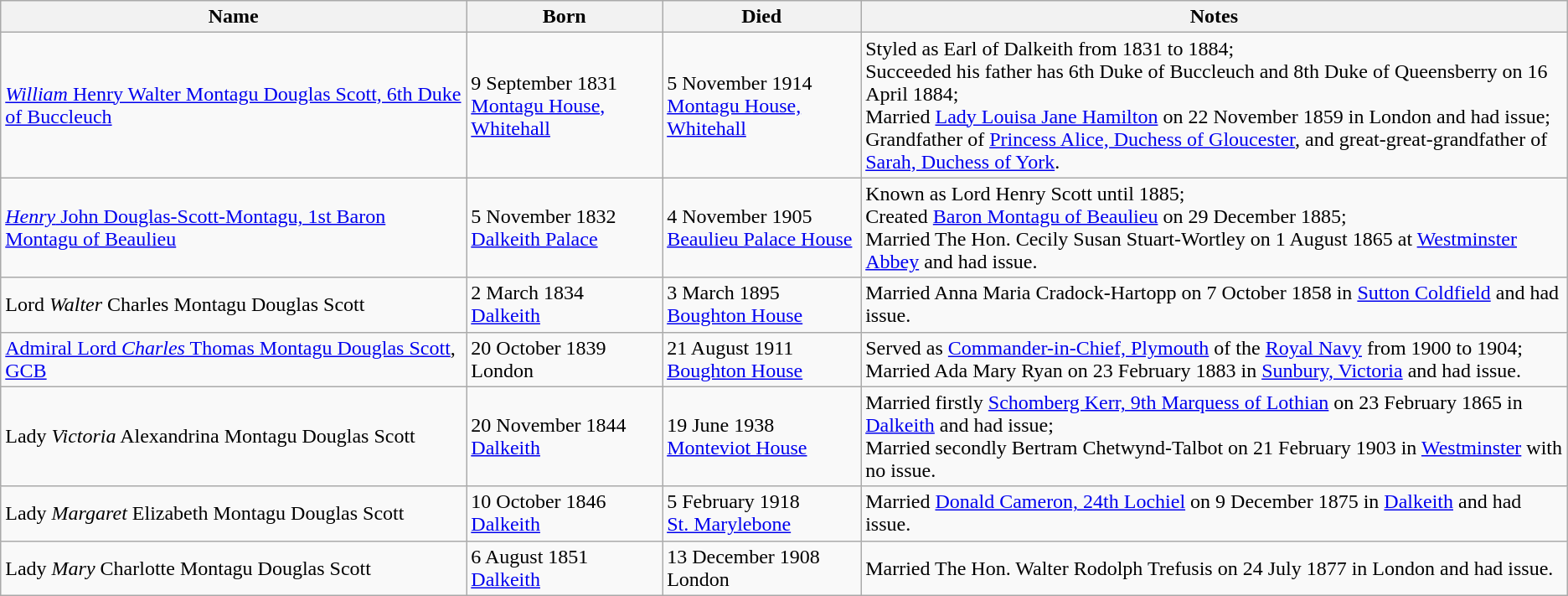<table class="wikitable">
<tr>
<th>Name</th>
<th>Born</th>
<th>Died</th>
<th>Notes</th>
</tr>
<tr>
<td><a href='#'><em>William</em> Henry Walter Montagu Douglas Scott, 6th Duke of Buccleuch</a></td>
<td>9 September 1831<br><a href='#'>Montagu House, Whitehall</a></td>
<td>5 November 1914<br><a href='#'>Montagu House, Whitehall</a></td>
<td>Styled as Earl of Dalkeith from 1831 to 1884;<br>Succeeded his father has 6th Duke of Buccleuch and 8th Duke of Queensberry on 16 April 1884;<br>Married <a href='#'>Lady Louisa Jane Hamilton</a> on 22 November 1859 in London and had issue;<br>Grandfather of <a href='#'>Princess Alice, Duchess of Gloucester</a>, and great-great-grandfather of <a href='#'>Sarah, Duchess of York</a>.</td>
</tr>
<tr>
<td><a href='#'><em>Henry</em> John Douglas-Scott-Montagu, 1st Baron Montagu of Beaulieu</a></td>
<td>5 November 1832<br><a href='#'>Dalkeith Palace</a></td>
<td>4 November 1905<br><a href='#'>Beaulieu Palace House</a></td>
<td>Known as Lord Henry Scott until 1885;<br>Created <a href='#'>Baron Montagu of Beaulieu</a> on 29 December 1885;<br>Married The Hon. Cecily Susan Stuart-Wortley on 1 August 1865 at <a href='#'>Westminster Abbey</a> and had issue.</td>
</tr>
<tr>
<td>Lord <em>Walter</em> Charles Montagu Douglas Scott</td>
<td>2 March 1834<br><a href='#'>Dalkeith</a></td>
<td>3 March 1895<br><a href='#'>Boughton House</a></td>
<td>Married Anna Maria Cradock-Hartopp on 7 October 1858 in <a href='#'>Sutton Coldfield</a> and had issue.</td>
</tr>
<tr>
<td><a href='#'>Admiral Lord <em>Charles</em> Thomas Montagu Douglas Scott</a>, <a href='#'>GCB</a></td>
<td>20 October 1839<br>London</td>
<td>21 August 1911<br><a href='#'>Boughton House</a></td>
<td>Served as <a href='#'>Commander-in-Chief, Plymouth</a> of the <a href='#'>Royal Navy</a> from 1900 to 1904;<br>Married Ada Mary Ryan on 23 February 1883 in <a href='#'>Sunbury, Victoria</a> and had issue.</td>
</tr>
<tr>
<td>Lady <em>Victoria</em> Alexandrina Montagu Douglas Scott</td>
<td>20 November 1844<br><a href='#'>Dalkeith</a></td>
<td>19 June 1938<br><a href='#'>Monteviot House</a></td>
<td>Married firstly <a href='#'>Schomberg Kerr, 9th Marquess of Lothian</a> on 23 February 1865 in <a href='#'>Dalkeith</a> and had issue;<br>Married secondly Bertram Chetwynd-Talbot on 21 February 1903 in <a href='#'>Westminster</a> with no issue.</td>
</tr>
<tr>
<td>Lady <em>Margaret</em> Elizabeth Montagu Douglas Scott</td>
<td>10 October 1846<br><a href='#'>Dalkeith</a></td>
<td>5 February 1918<br><a href='#'>St. Marylebone</a></td>
<td>Married <a href='#'>Donald Cameron, 24th Lochiel</a> on 9 December 1875 in <a href='#'>Dalkeith</a> and had issue.</td>
</tr>
<tr>
<td>Lady <em>Mary</em> Charlotte Montagu Douglas Scott</td>
<td>6 August 1851<br><a href='#'>Dalkeith</a></td>
<td>13 December 1908<br>London</td>
<td>Married The Hon. Walter Rodolph Trefusis on 24 July 1877 in London and had issue.</td>
</tr>
</table>
